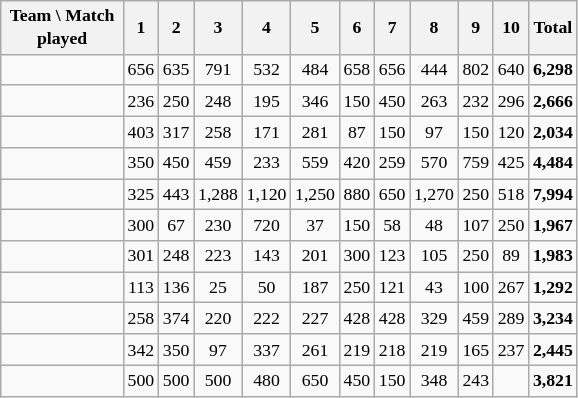<table class="wikitable sortable" style="font-size: 74%; text-align:center;">
<tr>
<th style="width:76px;">Team \ Match played</th>
<th align=center>1</th>
<th align=center>2</th>
<th align=center>3</th>
<th align=center>4</th>
<th align=center>5</th>
<th align=center>6</th>
<th align=center>7</th>
<th align=center>8</th>
<th align=center>9</th>
<th align=center>10</th>
<th align=center>Total</th>
</tr>
<tr align=center>
<td align=left></td>
<td>656</td>
<td>635</td>
<td>791</td>
<td>532</td>
<td>484</td>
<td>658</td>
<td>656</td>
<td>444</td>
<td>802</td>
<td>640</td>
<td><strong>6,298</strong></td>
</tr>
<tr align=center>
<td align=left></td>
<td>236</td>
<td>250</td>
<td>248</td>
<td>195</td>
<td>346</td>
<td>150</td>
<td>450</td>
<td>263</td>
<td>232</td>
<td>296</td>
<td><strong>2,666</strong></td>
</tr>
<tr align=center>
<td align=left></td>
<td>403</td>
<td>317</td>
<td>258</td>
<td>171</td>
<td>281</td>
<td>87</td>
<td>150</td>
<td>97</td>
<td>150</td>
<td>120</td>
<td><strong>2,034</strong></td>
</tr>
<tr align=center>
<td align=left></td>
<td>350</td>
<td>450</td>
<td>459</td>
<td>233</td>
<td>559</td>
<td>420</td>
<td>259</td>
<td>570</td>
<td>759</td>
<td>425</td>
<td><strong>4,484</strong></td>
</tr>
<tr align=center>
<td align=left></td>
<td>325</td>
<td>443</td>
<td>1,288</td>
<td>1,120</td>
<td>1,250</td>
<td>880</td>
<td>650</td>
<td>1,270</td>
<td>250</td>
<td>518</td>
<td><strong>7,994</strong></td>
</tr>
<tr align=center>
<td align=left></td>
<td>300</td>
<td>67</td>
<td>230</td>
<td>720</td>
<td>37</td>
<td>150</td>
<td>58</td>
<td>48</td>
<td>107</td>
<td>250</td>
<td><strong>1,967</strong></td>
</tr>
<tr align=center>
<td align=left></td>
<td>301</td>
<td>248</td>
<td>223</td>
<td>143</td>
<td>201</td>
<td>300</td>
<td>123</td>
<td>105</td>
<td>250</td>
<td>89</td>
<td><strong>1,983</strong></td>
</tr>
<tr align=center>
<td align=left></td>
<td>113</td>
<td>136</td>
<td>25</td>
<td>50</td>
<td>187</td>
<td>250</td>
<td>121</td>
<td>43</td>
<td>100</td>
<td>267</td>
<td><strong>1,292</strong></td>
</tr>
<tr align=center>
<td align=left></td>
<td>258</td>
<td>374</td>
<td>220</td>
<td>222</td>
<td>227</td>
<td>428</td>
<td>428</td>
<td>329</td>
<td>459</td>
<td>289</td>
<td><strong>3,234</strong></td>
</tr>
<tr align=center>
<td align=left></td>
<td>342</td>
<td>350</td>
<td>97</td>
<td>337</td>
<td>261</td>
<td>219</td>
<td>218</td>
<td>219</td>
<td>165</td>
<td>237</td>
<td><strong>2,445</strong></td>
</tr>
<tr align=center>
<td align=left></td>
<td>500</td>
<td>500</td>
<td>500</td>
<td>480</td>
<td>650</td>
<td>450</td>
<td>150</td>
<td>348</td>
<td>243</td>
<td></td>
<td><strong>3,821</strong></td>
</tr>
</table>
